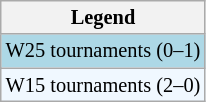<table class="wikitable" style="font-size:85%">
<tr>
<th>Legend</th>
</tr>
<tr style="background:lightblue;">
<td>W25 tournaments (0–1)</td>
</tr>
<tr style="background:#f0f8ff;">
<td>W15 tournaments (2–0)</td>
</tr>
</table>
